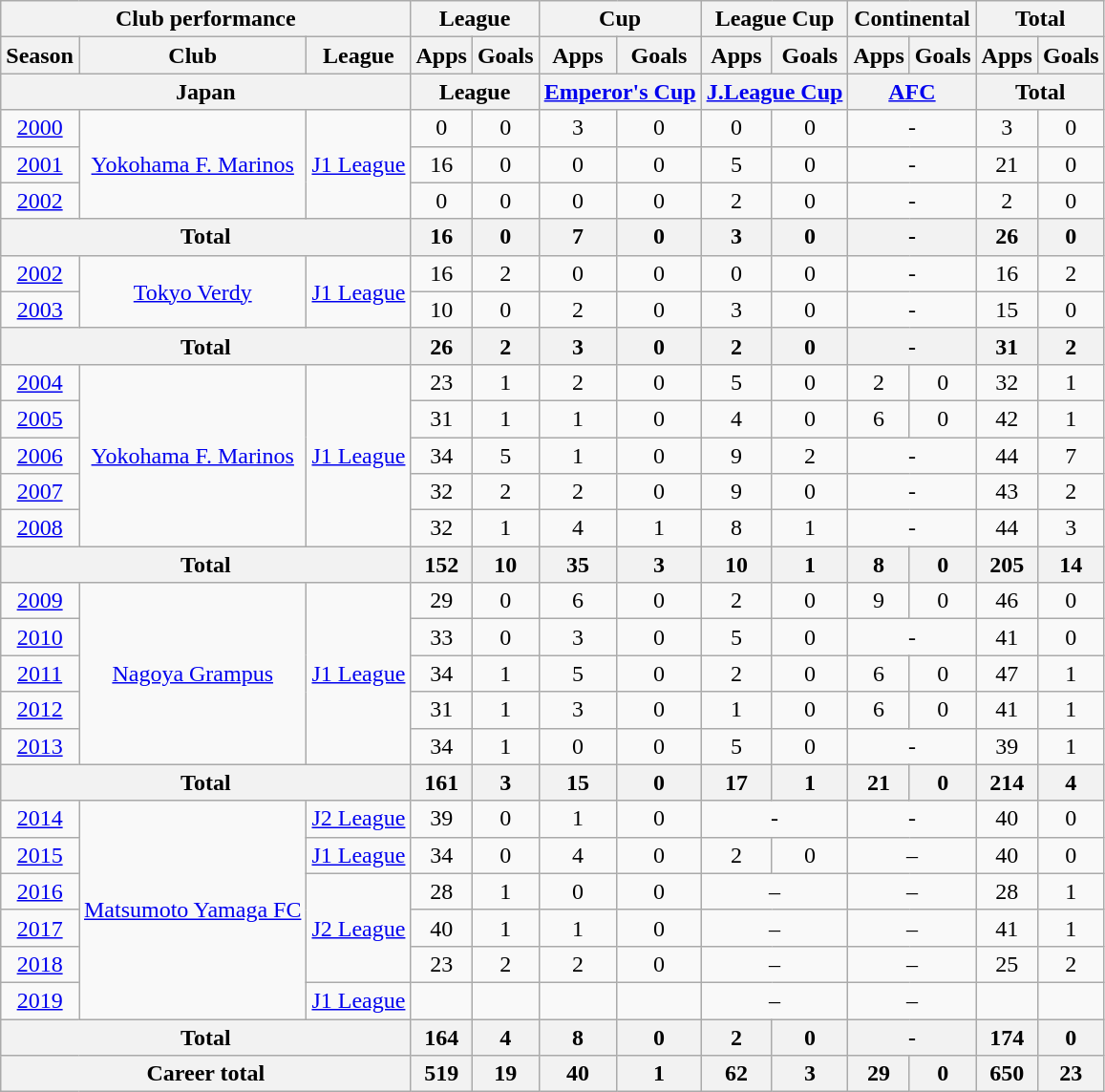<table class="wikitable" style="text-align:center">
<tr>
<th colspan=3>Club performance</th>
<th colspan=2>League</th>
<th colspan=2>Cup</th>
<th colspan=2>League Cup</th>
<th colspan=2>Continental</th>
<th colspan=2>Total</th>
</tr>
<tr>
<th>Season</th>
<th>Club</th>
<th>League</th>
<th>Apps</th>
<th>Goals</th>
<th>Apps</th>
<th>Goals</th>
<th>Apps</th>
<th>Goals</th>
<th>Apps</th>
<th>Goals</th>
<th>Apps</th>
<th>Goals</th>
</tr>
<tr>
<th colspan=3>Japan</th>
<th colspan=2>League</th>
<th colspan=2><a href='#'>Emperor's Cup</a></th>
<th colspan=2><a href='#'>J.League Cup</a></th>
<th colspan=2><a href='#'>AFC</a></th>
<th colspan=2>Total</th>
</tr>
<tr>
<td><a href='#'>2000</a></td>
<td rowspan="3"><a href='#'>Yokohama F. Marinos</a></td>
<td rowspan="3"><a href='#'>J1 League</a></td>
<td>0</td>
<td>0</td>
<td>3</td>
<td>0</td>
<td>0</td>
<td>0</td>
<td colspan="2">-</td>
<td>3</td>
<td>0</td>
</tr>
<tr>
<td><a href='#'>2001</a></td>
<td>16</td>
<td>0</td>
<td>0</td>
<td>0</td>
<td>5</td>
<td>0</td>
<td colspan="2">-</td>
<td>21</td>
<td>0</td>
</tr>
<tr>
<td><a href='#'>2002</a></td>
<td>0</td>
<td>0</td>
<td>0</td>
<td>0</td>
<td>2</td>
<td>0</td>
<td colspan="2">-</td>
<td>2</td>
<td>0</td>
</tr>
<tr>
<th colspan="3">Total</th>
<th>16</th>
<th>0</th>
<th>7</th>
<th>0</th>
<th>3</th>
<th>0</th>
<th colspan="2">-</th>
<th>26</th>
<th>0</th>
</tr>
<tr>
<td><a href='#'>2002</a></td>
<td rowspan="2"><a href='#'>Tokyo Verdy</a></td>
<td rowspan="2"><a href='#'>J1 League</a></td>
<td>16</td>
<td>2</td>
<td>0</td>
<td>0</td>
<td>0</td>
<td>0</td>
<td colspan="2">-</td>
<td>16</td>
<td>2</td>
</tr>
<tr>
<td><a href='#'>2003</a></td>
<td>10</td>
<td>0</td>
<td>2</td>
<td>0</td>
<td>3</td>
<td>0</td>
<td colspan="2">-</td>
<td>15</td>
<td>0</td>
</tr>
<tr>
<th colspan="3">Total</th>
<th>26</th>
<th>2</th>
<th>3</th>
<th>0</th>
<th>2</th>
<th>0</th>
<th colspan="2">-</th>
<th>31</th>
<th>2</th>
</tr>
<tr>
<td><a href='#'>2004</a></td>
<td rowspan="5"><a href='#'>Yokohama F. Marinos</a></td>
<td rowspan="5"><a href='#'>J1 League</a></td>
<td>23</td>
<td>1</td>
<td>2</td>
<td>0</td>
<td>5</td>
<td>0</td>
<td>2</td>
<td>0</td>
<td>32</td>
<td>1</td>
</tr>
<tr>
<td><a href='#'>2005</a></td>
<td>31</td>
<td>1</td>
<td>1</td>
<td>0</td>
<td>4</td>
<td>0</td>
<td>6</td>
<td>0</td>
<td>42</td>
<td>1</td>
</tr>
<tr>
<td><a href='#'>2006</a></td>
<td>34</td>
<td>5</td>
<td>1</td>
<td>0</td>
<td>9</td>
<td>2</td>
<td colspan="2">-</td>
<td>44</td>
<td>7</td>
</tr>
<tr>
<td><a href='#'>2007</a></td>
<td>32</td>
<td>2</td>
<td>2</td>
<td>0</td>
<td>9</td>
<td>0</td>
<td colspan="2">-</td>
<td>43</td>
<td>2</td>
</tr>
<tr>
<td><a href='#'>2008</a></td>
<td>32</td>
<td>1</td>
<td>4</td>
<td>1</td>
<td>8</td>
<td>1</td>
<td colspan="2">-</td>
<td>44</td>
<td>3</td>
</tr>
<tr>
<th colspan="3">Total</th>
<th>152</th>
<th>10</th>
<th>35</th>
<th>3</th>
<th>10</th>
<th>1</th>
<th>8</th>
<th>0</th>
<th>205</th>
<th>14</th>
</tr>
<tr>
<td><a href='#'>2009</a></td>
<td rowspan="5"><a href='#'>Nagoya Grampus</a></td>
<td rowspan="5"><a href='#'>J1 League</a></td>
<td>29</td>
<td>0</td>
<td>6</td>
<td>0</td>
<td>2</td>
<td>0</td>
<td>9</td>
<td>0</td>
<td>46</td>
<td>0</td>
</tr>
<tr>
<td><a href='#'>2010</a></td>
<td>33</td>
<td>0</td>
<td>3</td>
<td>0</td>
<td>5</td>
<td>0</td>
<td colspan="2">-</td>
<td>41</td>
<td>0</td>
</tr>
<tr>
<td><a href='#'>2011</a></td>
<td>34</td>
<td>1</td>
<td>5</td>
<td>0</td>
<td>2</td>
<td>0</td>
<td>6</td>
<td>0</td>
<td>47</td>
<td>1</td>
</tr>
<tr>
<td><a href='#'>2012</a></td>
<td>31</td>
<td>1</td>
<td>3</td>
<td>0</td>
<td>1</td>
<td>0</td>
<td>6</td>
<td>0</td>
<td>41</td>
<td>1</td>
</tr>
<tr>
<td><a href='#'>2013</a></td>
<td>34</td>
<td>1</td>
<td>0</td>
<td>0</td>
<td>5</td>
<td>0</td>
<td colspan="2">-</td>
<td>39</td>
<td>1</td>
</tr>
<tr>
<th colspan="3">Total</th>
<th>161</th>
<th>3</th>
<th>15</th>
<th>0</th>
<th>17</th>
<th>1</th>
<th>21</th>
<th>0</th>
<th>214</th>
<th>4</th>
</tr>
<tr>
<td><a href='#'>2014</a></td>
<td rowspan="6"><a href='#'>Matsumoto Yamaga FC</a></td>
<td><a href='#'>J2 League</a></td>
<td>39</td>
<td>0</td>
<td>1</td>
<td>0</td>
<td colspan="2">-</td>
<td colspan="2">-</td>
<td>40</td>
<td>0</td>
</tr>
<tr>
<td><a href='#'>2015</a></td>
<td><a href='#'>J1 League</a></td>
<td>34</td>
<td>0</td>
<td>4</td>
<td>0</td>
<td>2</td>
<td>0</td>
<td colspan="2">–</td>
<td>40</td>
<td>0</td>
</tr>
<tr>
<td><a href='#'>2016</a></td>
<td rowspan="3"><a href='#'>J2 League</a></td>
<td>28</td>
<td>1</td>
<td>0</td>
<td>0</td>
<td colspan="2">–</td>
<td colspan="2">–</td>
<td>28</td>
<td>1</td>
</tr>
<tr>
<td><a href='#'>2017</a></td>
<td>40</td>
<td>1</td>
<td>1</td>
<td>0</td>
<td colspan="2">–</td>
<td colspan="2">–</td>
<td>41</td>
<td>1</td>
</tr>
<tr>
<td><a href='#'>2018</a></td>
<td>23</td>
<td>2</td>
<td>2</td>
<td>0</td>
<td colspan="2">–</td>
<td colspan="2">–</td>
<td>25</td>
<td>2</td>
</tr>
<tr>
<td><a href='#'>2019</a></td>
<td><a href='#'>J1 League</a></td>
<td></td>
<td></td>
<td></td>
<td></td>
<td colspan="2">–</td>
<td colspan="2">–</td>
<td></td>
<td></td>
</tr>
<tr>
<th colspan="3">Total</th>
<th>164</th>
<th>4</th>
<th>8</th>
<th>0</th>
<th>2</th>
<th>0</th>
<th colspan="2">-</th>
<th>174</th>
<th>0</th>
</tr>
<tr>
<th colspan=3>Career total</th>
<th>519</th>
<th>19</th>
<th>40</th>
<th>1</th>
<th>62</th>
<th>3</th>
<th>29</th>
<th>0</th>
<th>650</th>
<th>23</th>
</tr>
</table>
